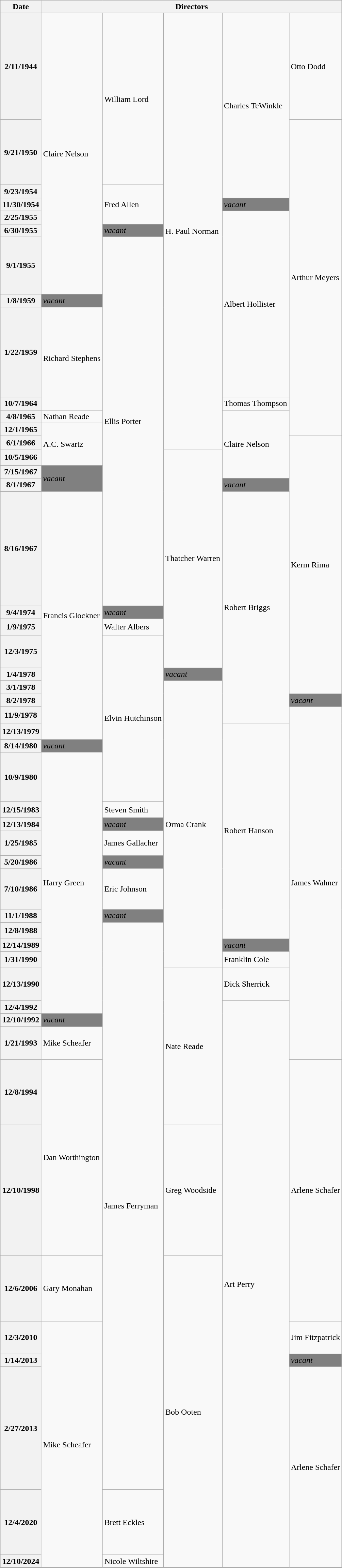<table class="wikitable mw-collapsible mw-collapsed">
<tr>
<th rowspan="1">Date</th>
<th colspan="5">Directors</th>
</tr>
<tr style=height:13em>
<th>2/11/1944</th>
<td rowspan="7">Claire Nelson</td>
<td rowspan="2">William Lord</td>
<td rowspan="13">H. Paul Norman</td>
<td rowspan="3">Charles TeWinkle</td>
<td rowspan="1">Otto Dodd</td>
</tr>
<tr style=height:8em>
<th>9/21/1950</th>
<td rowspan="11">Arthur Meyers</td>
</tr>
<tr style=height:1em>
<th>9/23/1954</th>
<td rowspan="3">Fred Allen</td>
</tr>
<tr style=height:1em>
<th>11/30/1954</th>
<td style="background-color: gray"><em>vacant</em></td>
</tr>
<tr style=height:1em>
<th>2/25/1955</th>
<td rowspan="5">Albert Hollister</td>
</tr>
<tr style=height:1em>
<th>6/30/1955</th>
<td style="background-color: gray"><em>vacant</em></td>
</tr>
<tr style=height:7em>
<th>9/1/1955</th>
<td rowspan="11">Ellis Porter</td>
</tr>
<tr style=height:1em>
<th>1/8/1959</th>
<td style="background-color: gray"><em>vacant</em></td>
</tr>
<tr style=height:11em>
<th>1/22/1959</th>
<td rowspan="2">Richard Stephens</td>
</tr>
<tr style=height:1em>
<th>10/7/1964</th>
<td>Thomas Thompson</td>
</tr>
<tr style=height:1em>
<th>4/8/1965</th>
<td>Nathan Reade</td>
<td rowspan="5">Claire Nelson</td>
</tr>
<tr style=height:1em>
<th>12/1/1965</th>
<td rowspan="3">A.C. Swartz</td>
</tr>
<tr style=height:1em>
<th>6/1/1966</th>
<td rowspan="10">Kerm Rima</td>
</tr>
<tr style=height:2em>
<th>10/5/1966</th>
<td rowspan="7">Thatcher Warren</td>
</tr>
<tr style=height:1em>
<th>7/15/1967</th>
<td style="background-color: gray"; rowspan="2"><em>vacant</em></td>
</tr>
<tr style=height:1em>
<th>8/1/1967</th>
<td style="background-color: gray"><em>vacant</em></td>
</tr>
<tr style=height:14em>
<th>8/16/1967</th>
<td rowspan="9">Francis Glockner</td>
<td rowspan="8">Robert Briggs</td>
</tr>
<tr style=height:1em>
<th>9/4/1974</th>
<td style="background-color: gray"><em>vacant</em></td>
</tr>
<tr style=height:2em>
<th>1/9/1975</th>
<td>Walter Albers</td>
</tr>
<tr style=height:4em>
<th>12/3/1975</th>
<td rowspan="8">Elvin Hutchinson</td>
</tr>
<tr style=height:1em>
<th>1/4/1978</th>
<td style="background-color: gray"><em>vacant</em></td>
</tr>
<tr style=height:1em>
<th>3/1/1978</th>
<td rowspan="15">Orma Crank</td>
</tr>
<tr style=height:1em>
<th>8/2/1978</th>
<td style="background-color: gray"><em>vacant</em></td>
</tr>
<tr style=height:2em>
<th>11/9/1978</th>
<td rowspan="17">James Wahner</td>
</tr>
<tr style=height:2em>
<th>12/13/1979</th>
<td rowspan="10">Robert Hanson</td>
</tr>
<tr style=height:1em>
<th>8/14/1980</th>
<td style="background-color: gray"><em>vacant</em></td>
</tr>
<tr style=height:6em>
<th>10/9/1980</th>
<td rowspan="12">Harry Green</td>
</tr>
<tr style=height:2em>
<th>12/15/1983</th>
<td>Steven Smith</td>
</tr>
<tr style=height:1em>
<th>12/13/1984</th>
<td style="background-color: gray"><em>vacant</em></td>
</tr>
<tr style=height:3em>
<th>1/25/1985</th>
<td>James Gallacher</td>
</tr>
<tr style=height:1em>
<th>5/20/1986</th>
<td style="background-color: gray"><em>vacant</em></td>
</tr>
<tr style=height:5em>
<th>7/10/1986</th>
<td>Eric Johnson</td>
</tr>
<tr style=height:1em>
<th>11/1/1988</th>
<td style="background-color: gray"><em>vacant</em></td>
</tr>
<tr style=height:2em>
<th>12/8/1988</th>
<td rowspan="13">James Ferryman</td>
</tr>
<tr style=height:1em>
<th>12/14/1989</th>
<td style="background-color: gray"><em>vacant</em></td>
</tr>
<tr style=height:2em>
<th>1/31/1990</th>
<td>Franklin Cole</td>
</tr>
<tr style=height:4em>
<th>12/13/1990</th>
<td rowspan="5">Nate Reade</td>
<td>Dick Sherrick</td>
</tr>
<tr style=height:1em>
<th>12/4/1992</th>
<td rowspan="11">Art Perry</td>
</tr>
<tr style=height:1em>
<th>12/10/1992</th>
<td style="background-color: gray"><em>vacant</em></td>
</tr>
<tr style=height:4em>
<th>1/21/1993</th>
<td>Mike Scheafer</td>
</tr>
<tr style=height:8em>
<th>12/8/1994</th>
<td rowspan="2">Dan Worthington</td>
<td rowspan="3">Arlene Schafer</td>
</tr>
<tr style=height:16em>
<th>12/10/1998</th>
<td>Greg Woodside</td>
</tr>
<tr style=height:8em>
<th>12/6/2006</th>
<td>Gary Monahan</td>
<td rowspan="6">Bob Ooten</td>
</tr>
<tr style=height:4em>
<th>12/3/2010</th>
<td rowspan="5">Mike Scheafer</td>
<td>Jim Fitzpatrick</td>
</tr>
<tr style=height:1em>
<th>1/14/2013</th>
<td style="background-color: gray"><em>vacant</em></td>
</tr>
<tr style=height:15em>
<th>2/27/2013</th>
<td rowspan="3">Arlene Schafer</td>
</tr>
<tr style=height:8em>
<th>12/4/2020</th>
<td>Brett Eckles</td>
</tr>
<tr style=height:1em>
<th>12/10/2024</th>
<td>Nicole Wiltshire</td>
</tr>
</table>
